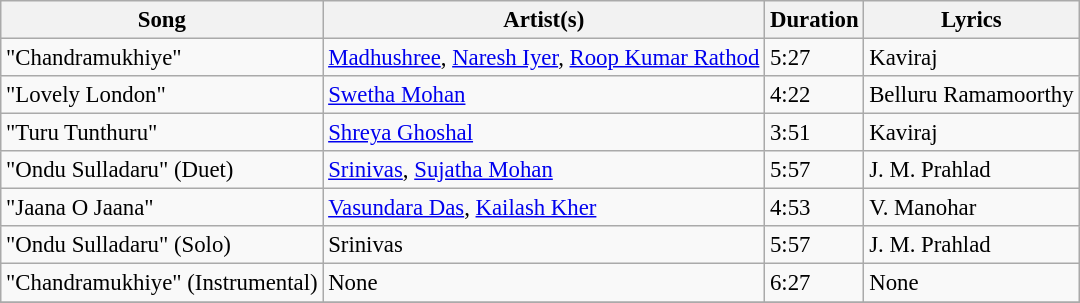<table class="wikitable tracklist" style="font-size:95%;">
<tr>
<th>Song</th>
<th>Artist(s)</th>
<th>Duration</th>
<th>Lyrics</th>
</tr>
<tr>
<td>"Chandramukhiye"</td>
<td><a href='#'>Madhushree</a>, <a href='#'>Naresh Iyer</a>, <a href='#'>Roop Kumar Rathod</a></td>
<td>5:27</td>
<td>Kaviraj</td>
</tr>
<tr>
<td>"Lovely London"</td>
<td><a href='#'>Swetha Mohan</a></td>
<td>4:22</td>
<td>Belluru Ramamoorthy</td>
</tr>
<tr>
<td>"Turu Tunthuru"</td>
<td><a href='#'>Shreya Ghoshal</a></td>
<td>3:51</td>
<td>Kaviraj</td>
</tr>
<tr>
<td>"Ondu Sulladaru" (Duet)</td>
<td><a href='#'>Srinivas</a>, <a href='#'>Sujatha Mohan</a></td>
<td>5:57</td>
<td>J. M. Prahlad</td>
</tr>
<tr>
<td>"Jaana O Jaana"</td>
<td><a href='#'>Vasundara Das</a>, <a href='#'>Kailash Kher</a></td>
<td>4:53</td>
<td>V. Manohar</td>
</tr>
<tr>
<td>"Ondu Sulladaru" (Solo)</td>
<td>Srinivas</td>
<td>5:57</td>
<td>J. M. Prahlad</td>
</tr>
<tr>
<td>"Chandramukhiye" (Instrumental)</td>
<td>None</td>
<td>6:27</td>
<td>None</td>
</tr>
<tr>
</tr>
</table>
